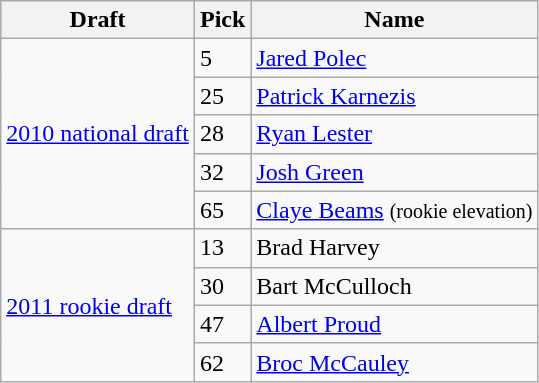<table class="wikitable plainrowheaders">
<tr>
<th scope="col"><strong>Draft</strong></th>
<th scope="col"><strong>Pick</strong></th>
<th scope="col"><strong>Name</strong></th>
</tr>
<tr>
<th rowspan= "5" style="font-weight: normal; background: #F9F9F9; text-align: left;"><a href='#'>2010 national draft</a></th>
<td>5</td>
<td><a href='#'>Jared Polec</a></td>
</tr>
<tr>
<td>25</td>
<td><a href='#'>Patrick Karnezis</a></td>
</tr>
<tr>
<td>28</td>
<td><a href='#'>Ryan Lester</a></td>
</tr>
<tr>
<td>32</td>
<td><a href='#'>Josh Green</a></td>
</tr>
<tr>
<td>65</td>
<td><a href='#'>Claye Beams</a> <small>(rookie elevation)</small></td>
</tr>
<tr>
<th rowspan= "4" style="font-weight: normal; background: #F9F9F9; text-align: left;"><a href='#'>2011 rookie draft</a></th>
<td>13</td>
<td>Brad Harvey</td>
</tr>
<tr>
<td>30</td>
<td>Bart McCulloch</td>
</tr>
<tr>
<td>47</td>
<td><a href='#'>Albert Proud</a></td>
</tr>
<tr>
<td>62</td>
<td><a href='#'>Broc McCauley</a></td>
</tr>
</table>
